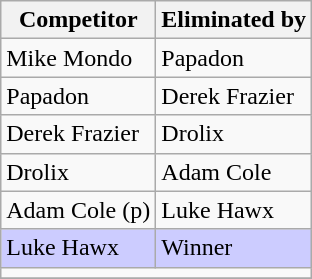<table class="wikitable">
<tr>
<th>Competitor</th>
<th>Eliminated by</th>
</tr>
<tr>
<td>Mike Mondo</td>
<td>Papadon</td>
</tr>
<tr>
<td>Papadon</td>
<td>Derek Frazier</td>
</tr>
<tr>
<td>Derek Frazier</td>
<td>Drolix</td>
</tr>
<tr>
<td>Drolix</td>
<td>Adam Cole</td>
</tr>
<tr>
<td>Adam Cole (p)</td>
<td>Luke Hawx</td>
</tr>
<tr style="background: #CCCCFF;">
<td>Luke Hawx</td>
<td>Winner</td>
</tr>
<tr>
<td colspan="2"></td>
</tr>
<tr>
</tr>
</table>
